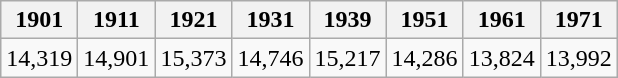<table class="wikitable">
<tr>
<th>1901</th>
<th>1911</th>
<th>1921</th>
<th>1931</th>
<th>1939</th>
<th>1951</th>
<th>1961</th>
<th>1971</th>
</tr>
<tr>
<td>14,319</td>
<td>14,901</td>
<td>15,373</td>
<td>14,746</td>
<td>15,217</td>
<td>14,286</td>
<td>13,824</td>
<td>13,992</td>
</tr>
</table>
